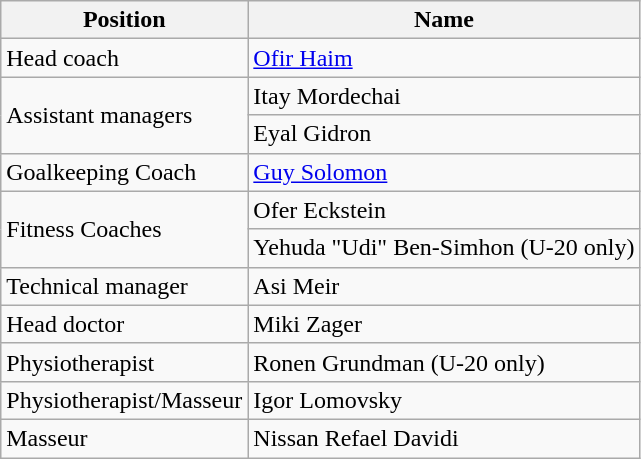<table class="wikitable">
<tr>
<th>Position</th>
<th>Name</th>
</tr>
<tr>
<td>Head coach</td>
<td> <a href='#'>Ofir Haim</a></td>
</tr>
<tr>
<td rowspan="2">Assistant managers</td>
<td> Itay Mordechai</td>
</tr>
<tr>
<td> Eyal Gidron</td>
</tr>
<tr>
<td>Goalkeeping Coach</td>
<td> <a href='#'>Guy Solomon</a></td>
</tr>
<tr>
<td rowspan="2">Fitness Coaches</td>
<td> Ofer Eckstein</td>
</tr>
<tr>
<td> Yehuda "Udi" Ben-Simhon (U-20 only)</td>
</tr>
<tr>
<td>Technical manager</td>
<td> Asi Meir</td>
</tr>
<tr>
<td>Head doctor</td>
<td> Miki Zager</td>
</tr>
<tr>
<td>Physiotherapist</td>
<td> Ronen Grundman (U-20 only)</td>
</tr>
<tr>
<td>Physiotherapist/Masseur</td>
<td> Igor Lomovsky</td>
</tr>
<tr>
<td>Masseur</td>
<td> Nissan Refael Davidi</td>
</tr>
</table>
